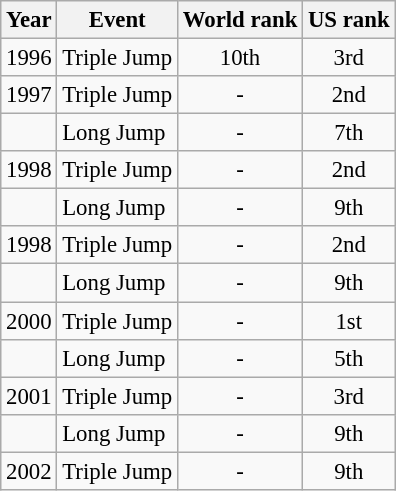<table class="wikitable" style="border-collapse: collapse; font-size: 95%;">
<tr>
<th>Year</th>
<th>Event</th>
<th>World rank</th>
<th>US rank</th>
</tr>
<tr>
<td>1996</td>
<td>Triple Jump</td>
<td align="center">10th</td>
<td align="center">3rd</td>
</tr>
<tr>
<td>1997</td>
<td>Triple Jump</td>
<td align="center">-</td>
<td align="center">2nd</td>
</tr>
<tr>
<td></td>
<td>Long Jump</td>
<td align="center">-</td>
<td align="center">7th</td>
</tr>
<tr>
<td>1998</td>
<td>Triple Jump</td>
<td align="center">-</td>
<td align="center">2nd</td>
</tr>
<tr>
<td></td>
<td>Long Jump</td>
<td align="center">-</td>
<td align="center">9th</td>
</tr>
<tr>
<td>1998</td>
<td>Triple Jump</td>
<td align="center">-</td>
<td align="center">2nd</td>
</tr>
<tr>
<td></td>
<td>Long Jump</td>
<td align="center">-</td>
<td align="center">9th</td>
</tr>
<tr>
<td>2000</td>
<td>Triple Jump</td>
<td align="center">-</td>
<td align="center">1st</td>
</tr>
<tr>
<td></td>
<td>Long Jump</td>
<td align="center">-</td>
<td align="center">5th</td>
</tr>
<tr>
<td>2001</td>
<td>Triple Jump</td>
<td align="center">-</td>
<td align="center">3rd</td>
</tr>
<tr>
<td></td>
<td>Long Jump</td>
<td align="center">-</td>
<td align="center">9th</td>
</tr>
<tr>
<td>2002</td>
<td>Triple Jump</td>
<td align="center">-</td>
<td align="center">9th</td>
</tr>
</table>
